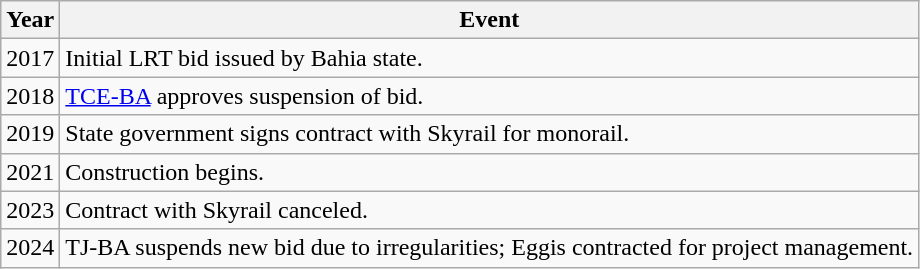<table class="wikitable">
<tr>
<th>Year</th>
<th>Event</th>
</tr>
<tr>
<td>2017</td>
<td>Initial LRT bid issued by Bahia state.</td>
</tr>
<tr>
<td>2018</td>
<td><a href='#'>TCE-BA</a> approves suspension of bid.</td>
</tr>
<tr>
<td>2019</td>
<td>State government signs contract with Skyrail for monorail.</td>
</tr>
<tr>
<td>2021</td>
<td>Construction begins.</td>
</tr>
<tr>
<td>2023</td>
<td>Contract with Skyrail canceled.</td>
</tr>
<tr>
<td>2024</td>
<td>TJ-BA suspends new bid due to irregularities; Eggis contracted for project management.</td>
</tr>
</table>
